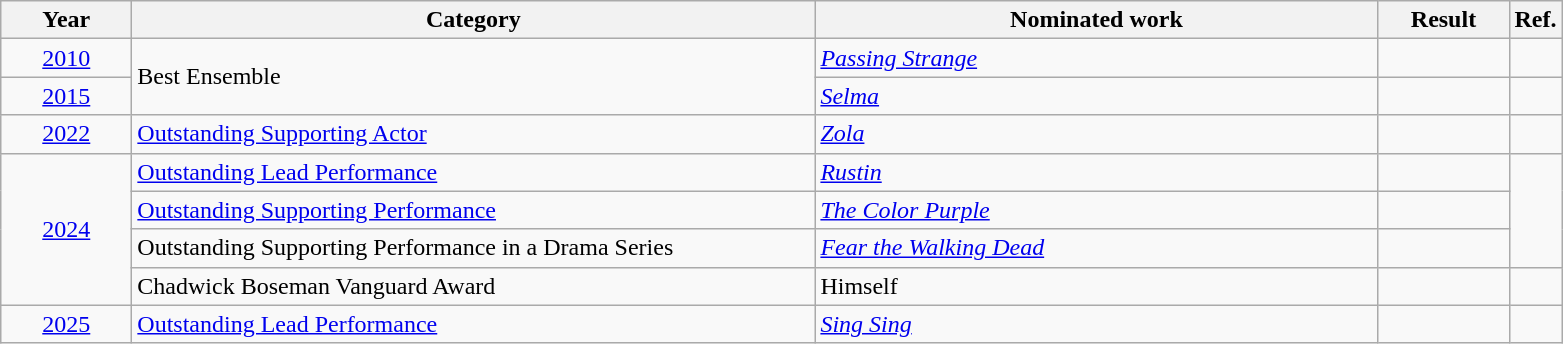<table class=wikitable>
<tr>
<th scope="col" style="width:5em;">Year</th>
<th scope="col" style="width:28em;">Category</th>
<th scope="col" style="width:23em;">Nominated work</th>
<th scope="col" style="width:5em;">Result</th>
<th>Ref.</th>
</tr>
<tr>
<td style="text-align:center;"><a href='#'>2010</a></td>
<td rowspan="2">Best Ensemble</td>
<td><a href='#'><em>Passing Strange</em></a></td>
<td></td>
<td></td>
</tr>
<tr>
<td style="text-align:center;"><a href='#'>2015</a></td>
<td><a href='#'><em>Selma</em></a></td>
<td></td>
<td></td>
</tr>
<tr>
<td style="text-align:center;"><a href='#'>2022</a></td>
<td><a href='#'>Outstanding Supporting Actor</a></td>
<td><a href='#'><em>Zola</em></a></td>
<td></td>
<td></td>
</tr>
<tr>
<td style="text-align:center;"rowspan="4"><a href='#'>2024</a></td>
<td><a href='#'>Outstanding Lead Performance</a></td>
<td><a href='#'><em>Rustin</em></a></td>
<td></td>
<td rowspan="3"></td>
</tr>
<tr>
<td><a href='#'>Outstanding Supporting Performance</a></td>
<td><a href='#'><em>The Color Purple</em></a></td>
<td></td>
</tr>
<tr>
<td>Outstanding Supporting Performance in a Drama Series</td>
<td><em><a href='#'>Fear the Walking Dead</a></em></td>
<td></td>
</tr>
<tr>
<td>Chadwick Boseman Vanguard Award</td>
<td>Himself</td>
<td></td>
<td></td>
</tr>
<tr>
<td style="text-align:center;"><a href='#'>2025</a></td>
<td><a href='#'>Outstanding Lead Performance</a></td>
<td><a href='#'><em>Sing Sing</em></a></td>
<td></td>
<td></td>
</tr>
</table>
